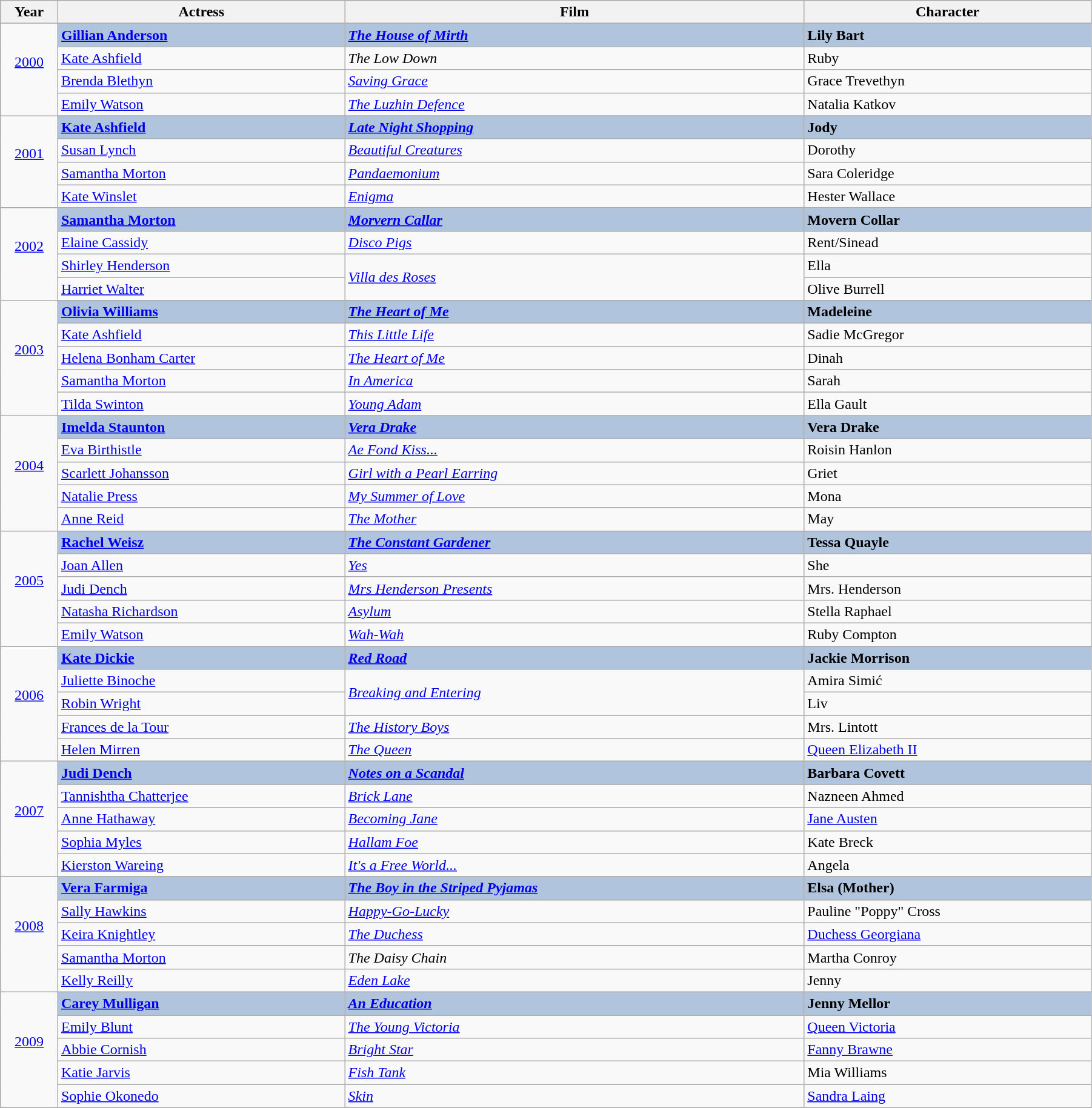<table class="wikitable" width="95%" cellpadding="5">
<tr>
<th width="5%">Year</th>
<th width="25%">Actress</th>
<th width="40%">Film</th>
<th width="25%">Character</th>
</tr>
<tr>
<td rowspan="4" style="text-align:center;"><a href='#'>2000</a><br><br></td>
<td style="background:#B0C4DE"><strong><a href='#'>Gillian Anderson</a></strong></td>
<td style="background:#B0C4DE"><strong><em><a href='#'>The House of Mirth</a></em></strong></td>
<td style="background:#B0C4DE"><strong>Lily Bart</strong></td>
</tr>
<tr>
<td><a href='#'>Kate Ashfield</a></td>
<td><em>The Low Down</em></td>
<td>Ruby</td>
</tr>
<tr>
<td><a href='#'>Brenda Blethyn</a></td>
<td><em><a href='#'>Saving Grace</a></em></td>
<td>Grace Trevethyn</td>
</tr>
<tr>
<td><a href='#'>Emily Watson</a></td>
<td><em><a href='#'>The Luzhin Defence</a></em></td>
<td>Natalia Katkov</td>
</tr>
<tr>
<td rowspan="4" style="text-align:center;"><a href='#'>2001</a><br><br></td>
<td style="background:#B0C4DE"><strong><a href='#'>Kate Ashfield</a></strong></td>
<td style="background:#B0C4DE"><strong><em><a href='#'>Late Night Shopping</a></em></strong></td>
<td style="background:#B0C4DE"><strong>Jody</strong></td>
</tr>
<tr>
<td><a href='#'>Susan Lynch</a></td>
<td><em><a href='#'>Beautiful Creatures</a></em></td>
<td>Dorothy</td>
</tr>
<tr>
<td><a href='#'>Samantha Morton</a></td>
<td><em><a href='#'>Pandaemonium</a></em></td>
<td>Sara Coleridge</td>
</tr>
<tr>
<td><a href='#'>Kate Winslet</a></td>
<td><em><a href='#'>Enigma</a></em></td>
<td>Hester Wallace</td>
</tr>
<tr>
<td rowspan="4" style="text-align:center;"><a href='#'>2002</a><br><br></td>
<td style="background:#B0C4DE"><strong><a href='#'>Samantha Morton</a></strong></td>
<td style="background:#B0C4DE"><strong><em><a href='#'>Morvern Callar</a></em></strong></td>
<td style="background:#B0C4DE"><strong>Movern Collar</strong></td>
</tr>
<tr>
<td><a href='#'>Elaine Cassidy</a></td>
<td><em><a href='#'>Disco Pigs</a></em></td>
<td>Rent/Sinead</td>
</tr>
<tr>
<td><a href='#'>Shirley Henderson</a></td>
<td rowspan="2"><em><a href='#'>Villa des Roses</a></em></td>
<td>Ella</td>
</tr>
<tr>
<td><a href='#'>Harriet Walter</a></td>
<td>Olive Burrell</td>
</tr>
<tr>
<td rowspan="5" style="text-align:center;"><a href='#'>2003</a><br><br></td>
<td style="background:#B0C4DE"><strong><a href='#'>Olivia Williams</a></strong></td>
<td style="background:#B0C4DE"><strong><em><a href='#'>The Heart of Me</a></em></strong></td>
<td style="background:#B0C4DE"><strong>Madeleine</strong></td>
</tr>
<tr>
<td><a href='#'>Kate Ashfield</a></td>
<td><em><a href='#'>This Little Life</a></em></td>
<td>Sadie McGregor</td>
</tr>
<tr>
<td><a href='#'>Helena Bonham Carter</a></td>
<td><em><a href='#'>The Heart of Me</a></em></td>
<td>Dinah</td>
</tr>
<tr>
<td><a href='#'>Samantha Morton</a></td>
<td><em><a href='#'>In America</a></em></td>
<td>Sarah</td>
</tr>
<tr>
<td><a href='#'>Tilda Swinton</a></td>
<td><em><a href='#'>Young Adam</a></em></td>
<td>Ella Gault</td>
</tr>
<tr>
<td rowspan="5" style="text-align:center;"><a href='#'>2004</a><br><br></td>
<td style="background:#B0C4DE"><strong><a href='#'>Imelda Staunton</a></strong></td>
<td style="background:#B0C4DE"><strong><em><a href='#'>Vera Drake</a></em></strong></td>
<td style="background:#B0C4DE"><strong>Vera Drake</strong></td>
</tr>
<tr>
<td><a href='#'>Eva Birthistle</a></td>
<td><em><a href='#'>Ae Fond Kiss...</a></em></td>
<td>Roisin Hanlon</td>
</tr>
<tr>
<td><a href='#'>Scarlett Johansson</a></td>
<td><em><a href='#'>Girl with a Pearl Earring</a></em></td>
<td>Griet</td>
</tr>
<tr>
<td><a href='#'>Natalie Press</a></td>
<td><em><a href='#'>My Summer of Love</a></em></td>
<td>Mona</td>
</tr>
<tr>
<td><a href='#'>Anne Reid</a></td>
<td><em><a href='#'>The Mother</a></em></td>
<td>May</td>
</tr>
<tr>
<td rowspan="5" style="text-align:center;"><a href='#'>2005</a><br><br></td>
<td style="background:#B0C4DE"><strong><a href='#'>Rachel Weisz</a></strong></td>
<td style="background:#B0C4DE"><strong><em><a href='#'>The Constant Gardener</a></em></strong></td>
<td style="background:#B0C4DE"><strong>Tessa Quayle</strong></td>
</tr>
<tr>
<td><a href='#'>Joan Allen</a></td>
<td><em><a href='#'>Yes</a></em></td>
<td>She</td>
</tr>
<tr>
<td><a href='#'>Judi Dench</a></td>
<td><em><a href='#'>Mrs Henderson Presents</a></em></td>
<td>Mrs. Henderson</td>
</tr>
<tr>
<td><a href='#'>Natasha Richardson</a></td>
<td><em><a href='#'>Asylum</a></em></td>
<td>Stella Raphael</td>
</tr>
<tr>
<td><a href='#'>Emily Watson</a></td>
<td><em><a href='#'>Wah-Wah</a></em></td>
<td>Ruby Compton</td>
</tr>
<tr>
<td rowspan="5" style="text-align:center;"><a href='#'>2006</a><br><br></td>
<td style="background:#B0C4DE"><strong><a href='#'>Kate Dickie</a></strong></td>
<td style="background:#B0C4DE"><strong><em><a href='#'>Red Road</a></em></strong></td>
<td style="background:#B0C4DE"><strong>Jackie Morrison</strong></td>
</tr>
<tr>
<td><a href='#'>Juliette Binoche</a></td>
<td rowspan="2"><em><a href='#'>Breaking and Entering</a></em></td>
<td>Amira Simić</td>
</tr>
<tr>
<td><a href='#'>Robin Wright</a></td>
<td>Liv</td>
</tr>
<tr>
<td><a href='#'>Frances de la Tour</a></td>
<td><em><a href='#'>The History Boys</a></em></td>
<td>Mrs. Lintott</td>
</tr>
<tr>
<td><a href='#'>Helen Mirren</a></td>
<td><em><a href='#'>The Queen</a></em></td>
<td><a href='#'>Queen Elizabeth II</a></td>
</tr>
<tr>
<td rowspan="5" style="text-align:center;"><a href='#'>2007</a><br><br></td>
<td style="background:#B0C4DE"><strong><a href='#'>Judi Dench</a></strong></td>
<td style="background:#B0C4DE"><strong><em><a href='#'>Notes on a Scandal</a></em></strong></td>
<td style="background:#B0C4DE"><strong>Barbara Covett</strong></td>
</tr>
<tr>
<td><a href='#'>Tannishtha Chatterjee</a></td>
<td><em><a href='#'>Brick Lane</a></em></td>
<td>Nazneen Ahmed</td>
</tr>
<tr>
<td><a href='#'>Anne Hathaway</a></td>
<td><em><a href='#'>Becoming Jane</a></em></td>
<td><a href='#'>Jane Austen</a></td>
</tr>
<tr>
<td><a href='#'>Sophia Myles</a></td>
<td><em><a href='#'>Hallam Foe</a></em></td>
<td>Kate Breck</td>
</tr>
<tr>
<td><a href='#'>Kierston Wareing</a></td>
<td><em><a href='#'>It's a Free World...</a></em></td>
<td>Angela</td>
</tr>
<tr>
<td rowspan="5" style="text-align:center;"><a href='#'>2008</a><br><br></td>
<td style="background:#B0C4DE"><strong><a href='#'>Vera Farmiga</a></strong></td>
<td style="background:#B0C4DE"><strong><em><a href='#'>The Boy in the Striped Pyjamas</a></em></strong></td>
<td style="background:#B0C4DE"><strong>Elsa (Mother)</strong></td>
</tr>
<tr>
<td><a href='#'>Sally Hawkins</a></td>
<td><em><a href='#'>Happy-Go-Lucky</a></em></td>
<td>Pauline "Poppy" Cross</td>
</tr>
<tr>
<td><a href='#'>Keira Knightley</a></td>
<td><em><a href='#'>The Duchess</a></em></td>
<td><a href='#'>Duchess Georgiana</a></td>
</tr>
<tr>
<td><a href='#'>Samantha Morton</a></td>
<td><em>The Daisy Chain</em></td>
<td>Martha Conroy</td>
</tr>
<tr>
<td><a href='#'>Kelly Reilly</a></td>
<td><em><a href='#'>Eden Lake</a></em></td>
<td>Jenny</td>
</tr>
<tr>
<td rowspan="5" style="text-align:center;"><a href='#'>2009</a><br><br></td>
<td style="background:#B0C4DE"><strong><a href='#'>Carey Mulligan</a></strong></td>
<td style="background:#B0C4DE"><strong><em><a href='#'>An Education</a></em></strong></td>
<td style="background:#B0C4DE"><strong>Jenny Mellor</strong></td>
</tr>
<tr>
<td><a href='#'>Emily Blunt</a></td>
<td><em><a href='#'>The Young Victoria</a></em></td>
<td><a href='#'>Queen Victoria</a></td>
</tr>
<tr>
<td><a href='#'>Abbie Cornish</a></td>
<td><em><a href='#'>Bright Star</a></em></td>
<td><a href='#'>Fanny Brawne</a></td>
</tr>
<tr>
<td><a href='#'>Katie Jarvis</a></td>
<td><em><a href='#'>Fish Tank</a></em></td>
<td>Mia Williams</td>
</tr>
<tr>
<td><a href='#'>Sophie Okonedo</a></td>
<td><em><a href='#'>Skin</a></em></td>
<td><a href='#'>Sandra Laing</a></td>
</tr>
<tr>
</tr>
</table>
